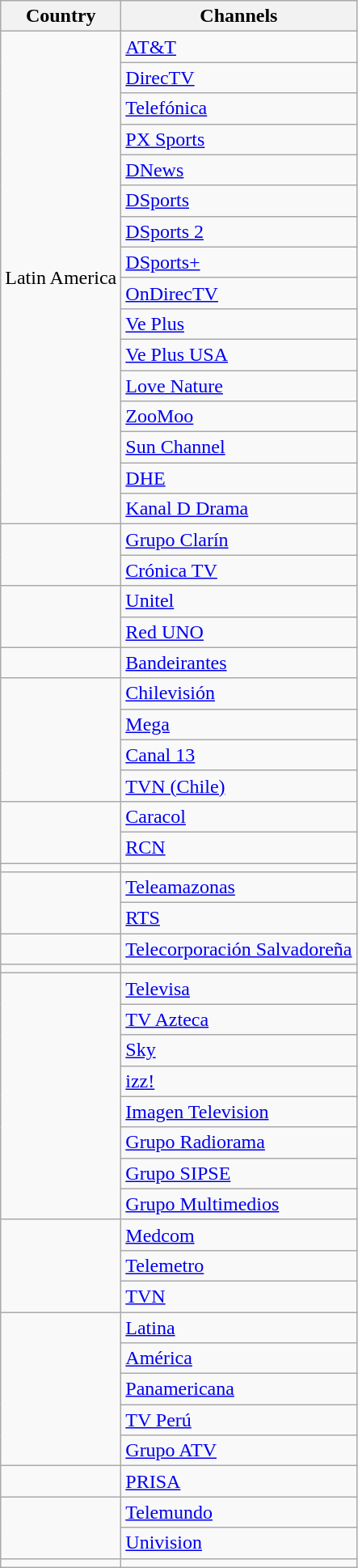<table class="wikitable">
<tr>
<th>Country</th>
<th>Channels</th>
</tr>
<tr>
<td rowspan="16">Latin America</td>
<td><a href='#'>AT&T</a></td>
</tr>
<tr>
<td><a href='#'>DirecTV</a></td>
</tr>
<tr>
<td><a href='#'>Telefónica</a></td>
</tr>
<tr>
<td><a href='#'>PX Sports</a></td>
</tr>
<tr>
<td><a href='#'>DNews</a></td>
</tr>
<tr>
<td><a href='#'>DSports</a></td>
</tr>
<tr>
<td><a href='#'>DSports 2</a></td>
</tr>
<tr>
<td><a href='#'>DSports+</a></td>
</tr>
<tr>
<td><a href='#'>OnDirecTV</a></td>
</tr>
<tr>
<td><a href='#'>Ve Plus</a></td>
</tr>
<tr>
<td><a href='#'>Ve Plus USA</a></td>
</tr>
<tr>
<td><a href='#'>Love Nature</a></td>
</tr>
<tr>
<td><a href='#'>ZooMoo</a></td>
</tr>
<tr>
<td><a href='#'>Sun Channel</a></td>
</tr>
<tr>
<td><a href='#'>DHE</a></td>
</tr>
<tr>
<td><a href='#'>Kanal D Drama</a></td>
</tr>
<tr>
<td rowspan="2"></td>
<td><a href='#'>Grupo Clarín</a></td>
</tr>
<tr>
<td><a href='#'>Crónica TV</a></td>
</tr>
<tr>
<td rowspan="2"></td>
<td><a href='#'>Unitel</a></td>
</tr>
<tr>
<td><a href='#'>Red UNO</a></td>
</tr>
<tr>
<td></td>
<td><a href='#'>Bandeirantes</a></td>
</tr>
<tr>
<td rowspan="4"></td>
<td><a href='#'>Chilevisión</a></td>
</tr>
<tr>
<td><a href='#'>Mega</a></td>
</tr>
<tr>
<td><a href='#'>Canal 13</a></td>
</tr>
<tr>
<td><a href='#'>TVN (Chile)</a></td>
</tr>
<tr>
<td rowspan="2"></td>
<td><a href='#'>Caracol</a></td>
</tr>
<tr>
<td><a href='#'>RCN</a></td>
</tr>
<tr>
<td></td>
<td></td>
</tr>
<tr>
<td rowspan="2"></td>
<td><a href='#'>Teleamazonas</a></td>
</tr>
<tr>
<td><a href='#'>RTS</a></td>
</tr>
<tr>
<td></td>
<td><a href='#'>Telecorporación Salvadoreña</a></td>
</tr>
<tr>
<td></td>
<td></td>
</tr>
<tr>
<td rowspan="8"></td>
<td><a href='#'>Televisa</a></td>
</tr>
<tr>
<td><a href='#'>TV Azteca</a></td>
</tr>
<tr>
<td><a href='#'>Sky</a></td>
</tr>
<tr>
<td><a href='#'>izz!</a></td>
</tr>
<tr>
<td><a href='#'>Imagen Television</a></td>
</tr>
<tr>
<td><a href='#'>Grupo Radiorama</a></td>
</tr>
<tr>
<td><a href='#'>Grupo SIPSE</a></td>
</tr>
<tr>
<td><a href='#'>Grupo Multimedios</a></td>
</tr>
<tr>
<td rowspan="3"></td>
<td><a href='#'>Medcom</a></td>
</tr>
<tr>
<td><a href='#'>Telemetro</a></td>
</tr>
<tr>
<td><a href='#'>TVN</a></td>
</tr>
<tr>
<td rowspan="5"></td>
<td><a href='#'>Latina</a></td>
</tr>
<tr>
<td><a href='#'>América</a></td>
</tr>
<tr>
<td><a href='#'>Panamericana</a></td>
</tr>
<tr>
<td><a href='#'>TV Perú</a></td>
</tr>
<tr>
<td><a href='#'>Grupo ATV</a></td>
</tr>
<tr>
<td></td>
<td><a href='#'>PRISA</a></td>
</tr>
<tr>
<td rowspan="2"></td>
<td><a href='#'>Telemundo</a></td>
</tr>
<tr>
<td><a href='#'>Univision</a></td>
</tr>
<tr>
<td></td>
<td></td>
</tr>
</table>
